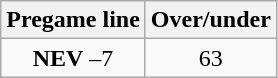<table class="wikitable">
<tr align="center">
<th style=>Pregame line</th>
<th style=>Over/under</th>
</tr>
<tr align="center">
<td><strong>NEV</strong> –7</td>
<td>63</td>
</tr>
</table>
